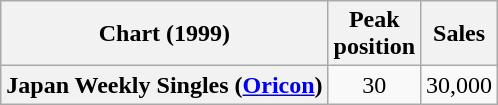<table class="wikitable sortable plainrowheaders" style="text-align:center;">
<tr>
<th scope="col">Chart (1999)</th>
<th scope="col">Peak<br>position</th>
<th scope="col">Sales</th>
</tr>
<tr>
<th scope="row">Japan Weekly Singles (<a href='#'>Oricon</a>)</th>
<td style="text-align:center;">30</td>
<td style="text-align:left;">30,000</td>
</tr>
</table>
